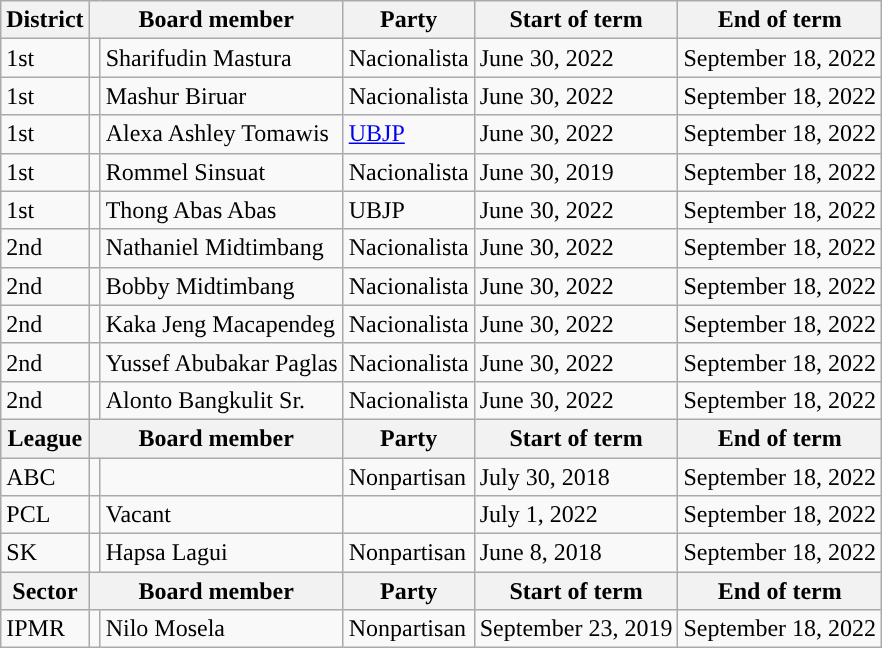<table class="wikitable">
<tr>
<th>District</th>
<th colspan="2">Board member</th>
<th>Party</th>
<th>Start of term</th>
<th>End of term</th>
</tr>
<tr>
<td>1st</td>
<td></td>
<td>Sharifudin Mastura</td>
<td>Nacionalista</td>
<td>June 30, 2022</td>
<td>September 18, 2022</td>
</tr>
<tr>
<td>1st</td>
<td></td>
<td>Mashur Biruar</td>
<td>Nacionalista</td>
<td>June 30, 2022</td>
<td>September 18, 2022</td>
</tr>
<tr>
<td>1st</td>
<td></td>
<td>Alexa Ashley Tomawis</td>
<td><a href='#'>UBJP</a></td>
<td>June 30, 2022</td>
<td>September 18, 2022</td>
</tr>
<tr>
<td>1st</td>
<td></td>
<td>Rommel Sinsuat</td>
<td>Nacionalista</td>
<td>June 30, 2019</td>
<td>September 18, 2022</td>
</tr>
<tr>
<td>1st</td>
<td></td>
<td>Thong Abas Abas</td>
<td>UBJP</td>
<td>June 30, 2022</td>
<td>September 18, 2022</td>
</tr>
<tr>
<td>2nd</td>
<td></td>
<td>Nathaniel Midtimbang</td>
<td>Nacionalista</td>
<td>June 30, 2022</td>
<td>September 18, 2022</td>
</tr>
<tr>
<td>2nd</td>
<td></td>
<td>Bobby Midtimbang</td>
<td>Nacionalista</td>
<td>June 30, 2022</td>
<td>September 18, 2022</td>
</tr>
<tr>
<td>2nd</td>
<td></td>
<td>Kaka Jeng Macapendeg</td>
<td>Nacionalista</td>
<td>June 30, 2022</td>
<td>September 18, 2022</td>
</tr>
<tr>
<td>2nd</td>
<td></td>
<td>Yussef Abubakar Paglas</td>
<td>Nacionalista</td>
<td>June 30, 2022</td>
<td>September 18, 2022</td>
</tr>
<tr>
<td>2nd</td>
<td></td>
<td>Alonto Bangkulit Sr.</td>
<td>Nacionalista</td>
<td>June 30, 2022</td>
<td>September 18, 2022</td>
</tr>
<tr>
<th>League</th>
<th colspan="2">Board member</th>
<th>Party</th>
<th>Start of term</th>
<th>End of term</th>
</tr>
<tr>
<td>ABC</td>
<td></td>
<td></td>
<td>Nonpartisan</td>
<td>July 30, 2018</td>
<td>September 18, 2022</td>
</tr>
<tr>
<td>PCL</td>
<td></td>
<td>Vacant</td>
<td></td>
<td>July 1, 2022</td>
<td>September 18, 2022</td>
</tr>
<tr>
<td>SK</td>
<td></td>
<td>Hapsa Lagui</td>
<td>Nonpartisan</td>
<td>June 8, 2018</td>
<td>September 18, 2022</td>
</tr>
<tr>
<th>Sector</th>
<th colspan="2">Board member</th>
<th>Party</th>
<th>Start of term</th>
<th>End of term</th>
</tr>
<tr>
<td>IPMR</td>
<td></td>
<td>Nilo Mosela</td>
<td>Nonpartisan</td>
<td>September 23, 2019</td>
<td>September 18, 2022</td>
</tr>
</table>
